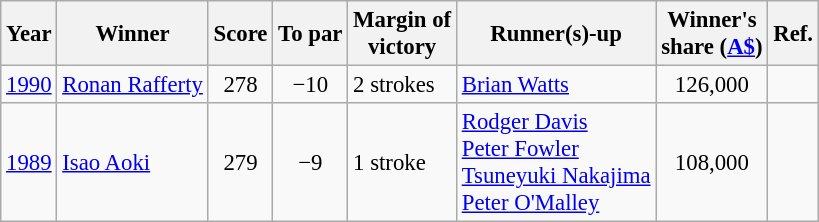<table class=wikitable style="font-size:95%">
<tr>
<th>Year</th>
<th>Winner</th>
<th>Score</th>
<th>To par</th>
<th>Margin of<br>victory</th>
<th>Runner(s)-up</th>
<th>Winner's<br>share (<a href='#'>A$</a>)</th>
<th>Ref.</th>
</tr>
<tr>
<td><a href='#'>1990</a></td>
<td> <a href='#'>Ronan Rafferty</a></td>
<td align=center>278</td>
<td align=center>−10</td>
<td>2 strokes</td>
<td> <a href='#'>Brian Watts</a></td>
<td align=center>126,000</td>
<td></td>
</tr>
<tr>
<td><a href='#'>1989</a></td>
<td> <a href='#'>Isao Aoki</a></td>
<td align=center>279</td>
<td align=center>−9</td>
<td>1 stroke</td>
<td> <a href='#'>Rodger Davis</a><br> <a href='#'>Peter Fowler</a><br> <a href='#'>Tsuneyuki Nakajima</a><br> <a href='#'>Peter O'Malley</a></td>
<td align=center>108,000</td>
<td></td>
</tr>
</table>
